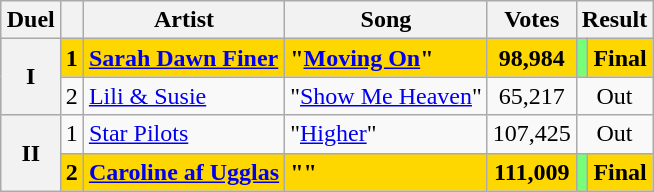<table class="sortable wikitable" style="margin: 1em auto 1em auto; text-align:center;">
<tr>
<th>Duel</th>
<th></th>
<th>Artist</th>
<th>Song</th>
<th>Votes</th>
<th colspan="2" class="unsortable">Result</th>
</tr>
<tr style="background:gold;">
<th rowspan="2">I</th>
<td><strong>1</strong></td>
<td align="left"><strong><a href='#'>Sarah Dawn Finer</a></strong></td>
<td align="left"><strong>"<a href='#'>Moving On</a>"</strong></td>
<td><strong>98,984</strong></td>
<td style="background:#78FF78;"></td>
<td><strong>Final</strong></td>
</tr>
<tr>
<td>2</td>
<td align="left"><a href='#'>Lili & Susie</a></td>
<td align="left">"<a href='#'>Show Me Heaven</a>"</td>
<td>65,217</td>
<td colspan="2">Out</td>
</tr>
<tr>
<th rowspan="2">II</th>
<td>1</td>
<td align="left"><a href='#'>Star Pilots</a></td>
<td align="left">"<a href='#'>Higher</a>"</td>
<td>107,425</td>
<td colspan="2">Out</td>
</tr>
<tr style="background:gold;">
<td><strong>2</strong></td>
<td align="left"><strong> <a href='#'>Caroline af Ugglas</a></strong></td>
<td align="left"><strong>""</strong></td>
<td><strong>111,009</strong></td>
<td style="background:#78FF78;"></td>
<td><strong>Final</strong></td>
</tr>
</table>
